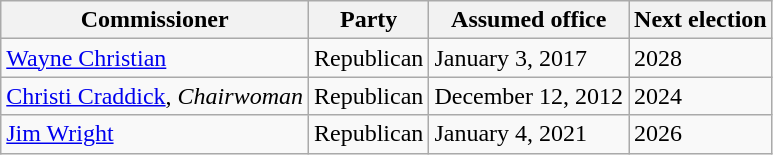<table class="wikitable">
<tr>
<th>Commissioner</th>
<th>Party</th>
<th>Assumed office</th>
<th>Next election</th>
</tr>
<tr>
<td><a href='#'>Wayne Christian</a></td>
<td>Republican</td>
<td>January 3, 2017</td>
<td>2028</td>
</tr>
<tr>
<td><a href='#'>Christi Craddick</a>, <em>Chairwoman</em></td>
<td>Republican</td>
<td>December 12, 2012</td>
<td>2024</td>
</tr>
<tr>
<td><a href='#'>Jim Wright</a></td>
<td>Republican</td>
<td>January 4, 2021</td>
<td>2026</td>
</tr>
</table>
